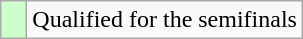<table class=wikitable>
<tr>
<td width=10px bgcolor="#ccffcc"></td>
<td>Qualified for the semifinals</td>
</tr>
</table>
